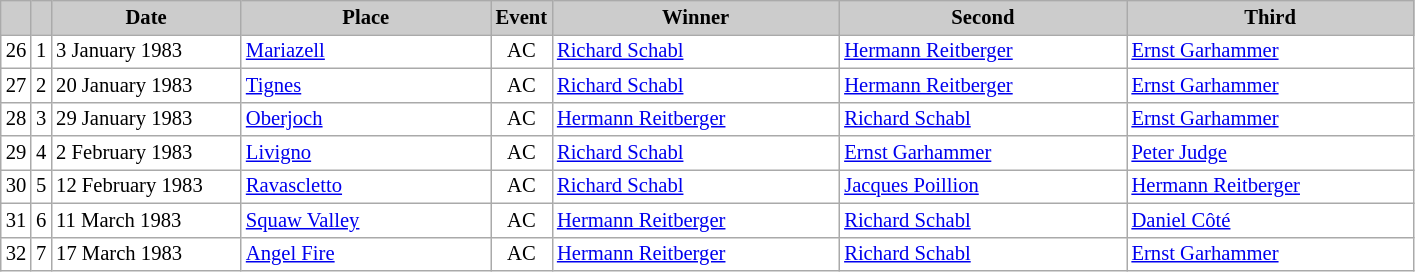<table class="wikitable plainrowheaders" style="background:#fff; font-size:86%; line-height:16px; border:grey solid 1px; border-collapse:collapse;">
<tr style="background:#ccc; text-align:center;">
<th scope="col" style="background:#ccc; width=20 px;"></th>
<th scope="col" style="background:#ccc; width=30 px;"></th>
<th scope="col" style="background:#ccc; width:120px;">Date</th>
<th scope="col" style="background:#ccc; width:160px;">Place</th>
<th scope="col" style="background:#ccc; width:15px;">Event</th>
<th scope="col" style="background:#ccc; width:185px;">Winner</th>
<th scope="col" style="background:#ccc; width:185px;">Second</th>
<th scope="col" style="background:#ccc; width:185px;">Third</th>
</tr>
<tr>
<td align=center>26</td>
<td align=center>1</td>
<td>3 January 1983</td>
<td> <a href='#'>Mariazell</a></td>
<td align=center>AC</td>
<td> <a href='#'>Richard Schabl</a></td>
<td> <a href='#'>Hermann Reitberger</a></td>
<td> <a href='#'>Ernst Garhammer</a></td>
</tr>
<tr>
<td align=center>27</td>
<td align=center>2</td>
<td>20 January 1983</td>
<td> <a href='#'>Tignes</a></td>
<td align=center>AC</td>
<td> <a href='#'>Richard Schabl</a></td>
<td> <a href='#'>Hermann Reitberger</a></td>
<td> <a href='#'>Ernst Garhammer</a></td>
</tr>
<tr>
<td align=center>28</td>
<td align=center>3</td>
<td>29 January 1983</td>
<td> <a href='#'>Oberjoch</a></td>
<td align=center>AC</td>
<td> <a href='#'>Hermann Reitberger</a></td>
<td> <a href='#'>Richard Schabl</a></td>
<td> <a href='#'>Ernst Garhammer</a></td>
</tr>
<tr>
<td align=center>29</td>
<td align=center>4</td>
<td>2 February 1983</td>
<td> <a href='#'>Livigno</a></td>
<td align=center>AC</td>
<td> <a href='#'>Richard Schabl</a></td>
<td> <a href='#'>Ernst Garhammer</a></td>
<td> <a href='#'>Peter Judge</a></td>
</tr>
<tr>
<td align=center>30</td>
<td align=center>5</td>
<td>12 February 1983</td>
<td> <a href='#'>Ravascletto</a></td>
<td align=center>AC</td>
<td> <a href='#'>Richard Schabl</a></td>
<td> <a href='#'>Jacques Poillion</a></td>
<td> <a href='#'>Hermann Reitberger</a></td>
</tr>
<tr>
<td align=center>31</td>
<td align=center>6</td>
<td>11 March 1983</td>
<td> <a href='#'>Squaw Valley</a></td>
<td align=center>AC</td>
<td> <a href='#'>Hermann Reitberger</a></td>
<td> <a href='#'>Richard Schabl</a></td>
<td> <a href='#'>Daniel Côté</a></td>
</tr>
<tr>
<td align=center>32</td>
<td align=center>7</td>
<td>17 March 1983</td>
<td> <a href='#'>Angel Fire</a></td>
<td align=center>AC</td>
<td> <a href='#'>Hermann Reitberger</a></td>
<td> <a href='#'>Richard Schabl</a></td>
<td> <a href='#'>Ernst Garhammer</a></td>
</tr>
</table>
